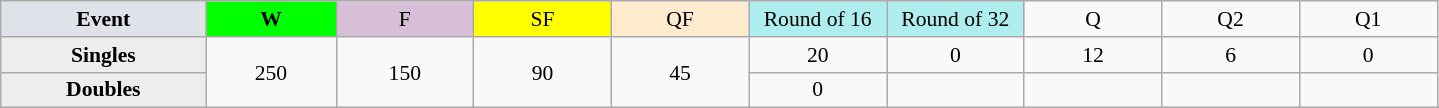<table class=wikitable style=font-size:90%;text-align:center>
<tr>
<td style="width:130px; background:#dfe2e9;"><strong>Event</strong></td>
<td style="width:80px; background:lime;"><strong>W</strong></td>
<td style="width:85px; background:thistle;">F</td>
<td style="width:85px; background:#ff0;">SF</td>
<td style="width:85px; background:#ffebcd;">QF</td>
<td style="width:85px; background:#afeeee;">Round of 16</td>
<td style="width:85px; background:#afeeee;">Round of 32</td>
<td width=85>Q</td>
<td width=85>Q2</td>
<td width=85>Q1</td>
</tr>
<tr>
<th style="background:#ededed;">Singles</th>
<td rowspan=2>250</td>
<td rowspan=2>150</td>
<td rowspan=2>90</td>
<td rowspan=2>45</td>
<td>20</td>
<td>0</td>
<td>12</td>
<td>6</td>
<td>0</td>
</tr>
<tr>
<th style="background:#ededed;">Doubles</th>
<td>0</td>
<td></td>
<td></td>
<td></td>
<td></td>
</tr>
</table>
